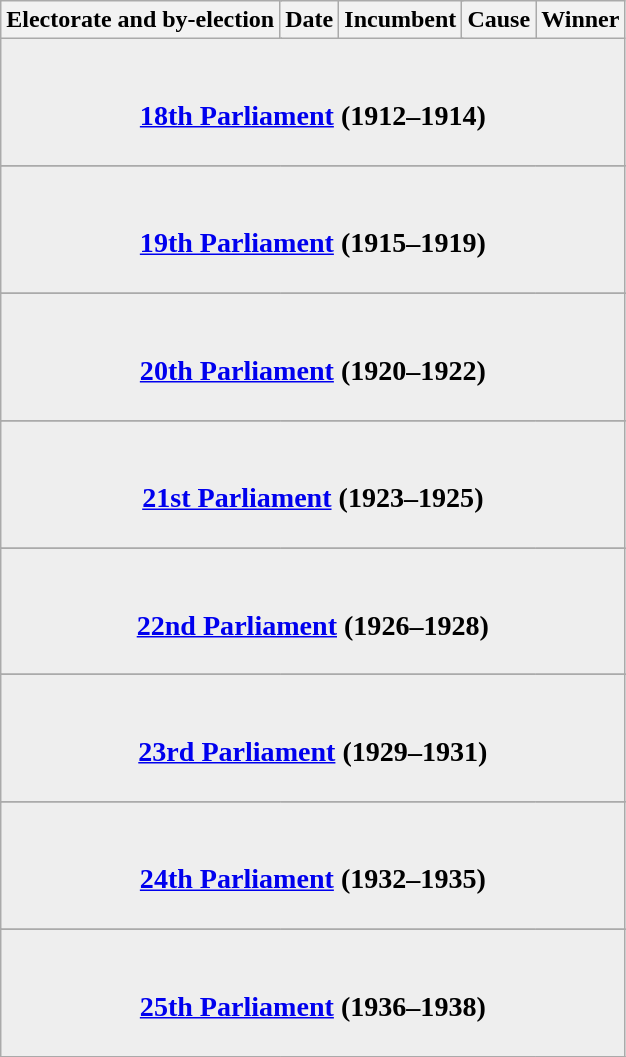<table class="wikitable">
<tr align=center>
<th colspan=2>Electorate and by-election</th>
<th>Date</th>
<th colspan=2>Incumbent</th>
<th>Cause</th>
<th colspan=2>Winner</th>
</tr>
<tr>
<td bgcolor=#EEEEEE align=center colspan=8><br><h3><a href='#'>18th Parliament</a> (1912–1914)</h3></td>
</tr>
<tr>
</tr>
<tr>
<td bgcolor=#EEEEEE align=center colspan=8><br><h3><a href='#'>19th Parliament</a> (1915–1919)</h3></td>
</tr>
<tr>
</tr>
<tr>
<td bgcolor=#EEEEEE align=center colspan=8><br><h3><a href='#'>20th Parliament</a> (1920–1922)</h3></td>
</tr>
<tr>
</tr>
<tr>
<td bgcolor=#EEEEEE align=center colspan=8><br><h3><a href='#'>21st Parliament</a> (1923–1925)</h3></td>
</tr>
<tr>
</tr>
<tr>
<td bgcolor=#EEEEEE align=center colspan=8><br><h3><a href='#'>22nd Parliament</a> (1926–1928)</h3></td>
</tr>
<tr>
</tr>
<tr>
<td bgcolor=#EEEEEE align=center colspan=8><br><h3><a href='#'>23rd Parliament</a> (1929–1931)</h3></td>
</tr>
<tr>
</tr>
<tr>
<td bgcolor=#EEEEEE align=center colspan=8><br><h3><a href='#'>24th Parliament</a> (1932–1935)</h3></td>
</tr>
<tr>
</tr>
<tr>
<td bgcolor=#EEEEEE align=center colspan=8><br><h3><a href='#'>25th Parliament</a> (1936–1938)</h3></td>
</tr>
<tr>
</tr>
</table>
